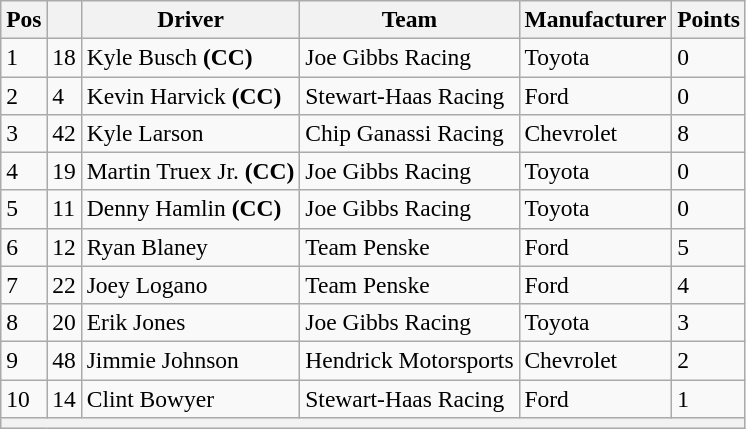<table class="wikitable" style="font-size:98%">
<tr>
<th>Pos</th>
<th></th>
<th>Driver</th>
<th>Team</th>
<th>Manufacturer</th>
<th>Points</th>
</tr>
<tr>
<td>1</td>
<td>18</td>
<td>Kyle Busch <strong>(CC)</strong></td>
<td>Joe Gibbs Racing</td>
<td>Toyota</td>
<td>0</td>
</tr>
<tr>
<td>2</td>
<td>4</td>
<td>Kevin Harvick <strong>(CC)</strong></td>
<td>Stewart-Haas Racing</td>
<td>Ford</td>
<td>0</td>
</tr>
<tr>
<td>3</td>
<td>42</td>
<td>Kyle Larson</td>
<td>Chip Ganassi Racing</td>
<td>Chevrolet</td>
<td>8</td>
</tr>
<tr>
<td>4</td>
<td>19</td>
<td>Martin Truex Jr. <strong>(CC)</strong></td>
<td>Joe Gibbs Racing</td>
<td>Toyota</td>
<td>0</td>
</tr>
<tr>
<td>5</td>
<td>11</td>
<td>Denny Hamlin <strong>(CC)</strong></td>
<td>Joe Gibbs Racing</td>
<td>Toyota</td>
<td>0</td>
</tr>
<tr>
<td>6</td>
<td>12</td>
<td>Ryan Blaney</td>
<td>Team Penske</td>
<td>Ford</td>
<td>5</td>
</tr>
<tr>
<td>7</td>
<td>22</td>
<td>Joey Logano</td>
<td>Team Penske</td>
<td>Ford</td>
<td>4</td>
</tr>
<tr>
<td>8</td>
<td>20</td>
<td>Erik Jones</td>
<td>Joe Gibbs Racing</td>
<td>Toyota</td>
<td>3</td>
</tr>
<tr>
<td>9</td>
<td>48</td>
<td>Jimmie Johnson</td>
<td>Hendrick Motorsports</td>
<td>Chevrolet</td>
<td>2</td>
</tr>
<tr>
<td>10</td>
<td>14</td>
<td>Clint Bowyer</td>
<td>Stewart-Haas Racing</td>
<td>Ford</td>
<td>1</td>
</tr>
<tr>
<th colspan="6"></th>
</tr>
</table>
